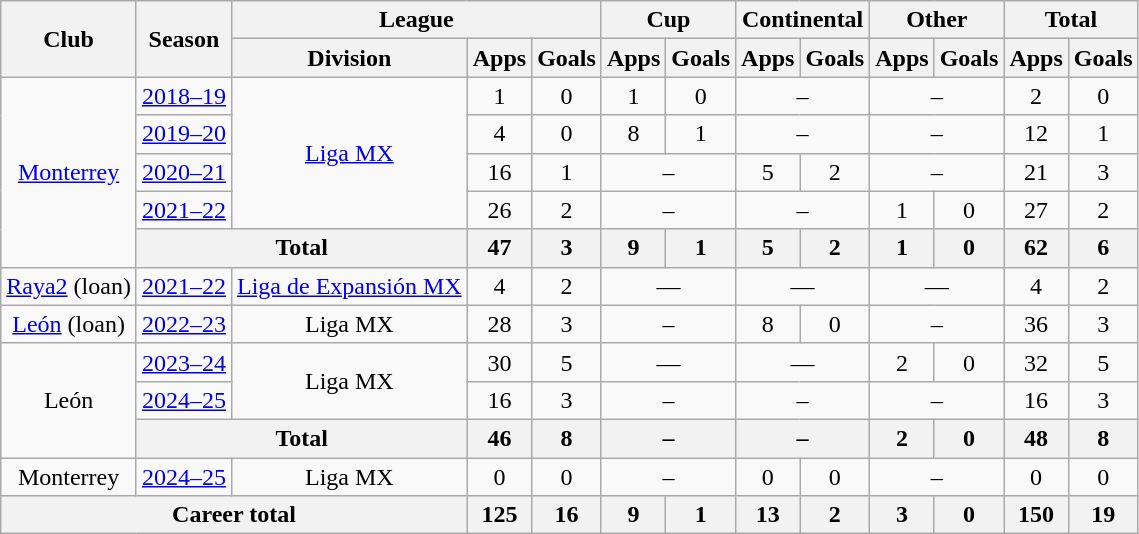<table class="wikitable" style="text-align: center">
<tr>
<th rowspan="2">Club</th>
<th rowspan="2">Season</th>
<th colspan="3">League</th>
<th colspan="2">Cup</th>
<th colspan="2">Continental</th>
<th colspan="2">Other</th>
<th colspan="2">Total</th>
</tr>
<tr>
<th>Division</th>
<th>Apps</th>
<th>Goals</th>
<th>Apps</th>
<th>Goals</th>
<th>Apps</th>
<th>Goals</th>
<th>Apps</th>
<th>Goals</th>
<th>Apps</th>
<th>Goals</th>
</tr>
<tr>
<td rowspan="5"><a href='#'>Monterrey</a></td>
<td><a href='#'>2018–19</a></td>
<td rowspan="4"><a href='#'>Liga MX</a></td>
<td>1</td>
<td>0</td>
<td>1</td>
<td>0</td>
<td colspan="2">–</td>
<td colspan="2">–</td>
<td>2</td>
<td>0</td>
</tr>
<tr>
<td><a href='#'>2019–20</a></td>
<td>4</td>
<td>0</td>
<td>8</td>
<td>1</td>
<td colspan="2">–</td>
<td colspan="2">–</td>
<td>12</td>
<td>1</td>
</tr>
<tr>
<td><a href='#'>2020–21</a></td>
<td>16</td>
<td>1</td>
<td colspan="2">–</td>
<td>5</td>
<td>2</td>
<td colspan="2">–</td>
<td>21</td>
<td>3</td>
</tr>
<tr>
<td><a href='#'>2021–22</a></td>
<td>26</td>
<td>2</td>
<td colspan="2">–</td>
<td colspan="2">–</td>
<td>1</td>
<td>0</td>
<td>27</td>
<td>2</td>
</tr>
<tr>
<th colspan="2">Total</th>
<th>47</th>
<th>3</th>
<th>9</th>
<th>1</th>
<th>5</th>
<th>2</th>
<th>1</th>
<th>0</th>
<th>62</th>
<th>6</th>
</tr>
<tr>
<td rowspan="1"><a href='#'>Raya2</a> (loan)</td>
<td><a href='#'>2021–22</a></td>
<td rowspan="1"><a href='#'>Liga de Expansión MX</a></td>
<td>4</td>
<td>2</td>
<td colspan=2>—</td>
<td colspan=2>—</td>
<td colspan=2>—</td>
<td>4</td>
<td>2</td>
</tr>
<tr>
<td><a href='#'>León</a> (loan)</td>
<td><a href='#'>2022–23</a></td>
<td>Liga MX</td>
<td>28</td>
<td>3</td>
<td colspan="2">–</td>
<td>8</td>
<td>0</td>
<td colspan="2">–</td>
<td>36</td>
<td>3</td>
</tr>
<tr>
<td rowspan="3">León</td>
<td><a href='#'>2023–24</a></td>
<td rowspan="2">Liga MX</td>
<td>30</td>
<td>5</td>
<td colspan=2>—</td>
<td colspan=2>—</td>
<td>2</td>
<td>0</td>
<td>32</td>
<td>5</td>
</tr>
<tr>
<td><a href='#'>2024–25</a></td>
<td>16</td>
<td>3</td>
<td colspan="2">–</td>
<td colspan="2">–</td>
<td colspan="2">–</td>
<td>16</td>
<td>3</td>
</tr>
<tr>
<th colspan="2">Total</th>
<th>46</th>
<th>8</th>
<th colspan="2">–</th>
<th colspan="2">–</th>
<th>2</th>
<th>0</th>
<th>48</th>
<th>8</th>
</tr>
<tr>
<td rowspan="1">Monterrey</td>
<td><a href='#'>2024–25</a></td>
<td rowspan="1">Liga MX</td>
<td>0</td>
<td>0</td>
<td colspan="2">–</td>
<td>0</td>
<td>0</td>
<td colspan="2">–</td>
<td>0</td>
<td>0</td>
</tr>
<tr>
<th colspan="3"><strong>Career total</strong></th>
<th>125</th>
<th>16</th>
<th>9</th>
<th>1</th>
<th>13</th>
<th>2</th>
<th>3</th>
<th>0</th>
<th>150</th>
<th>19</th>
</tr>
</table>
